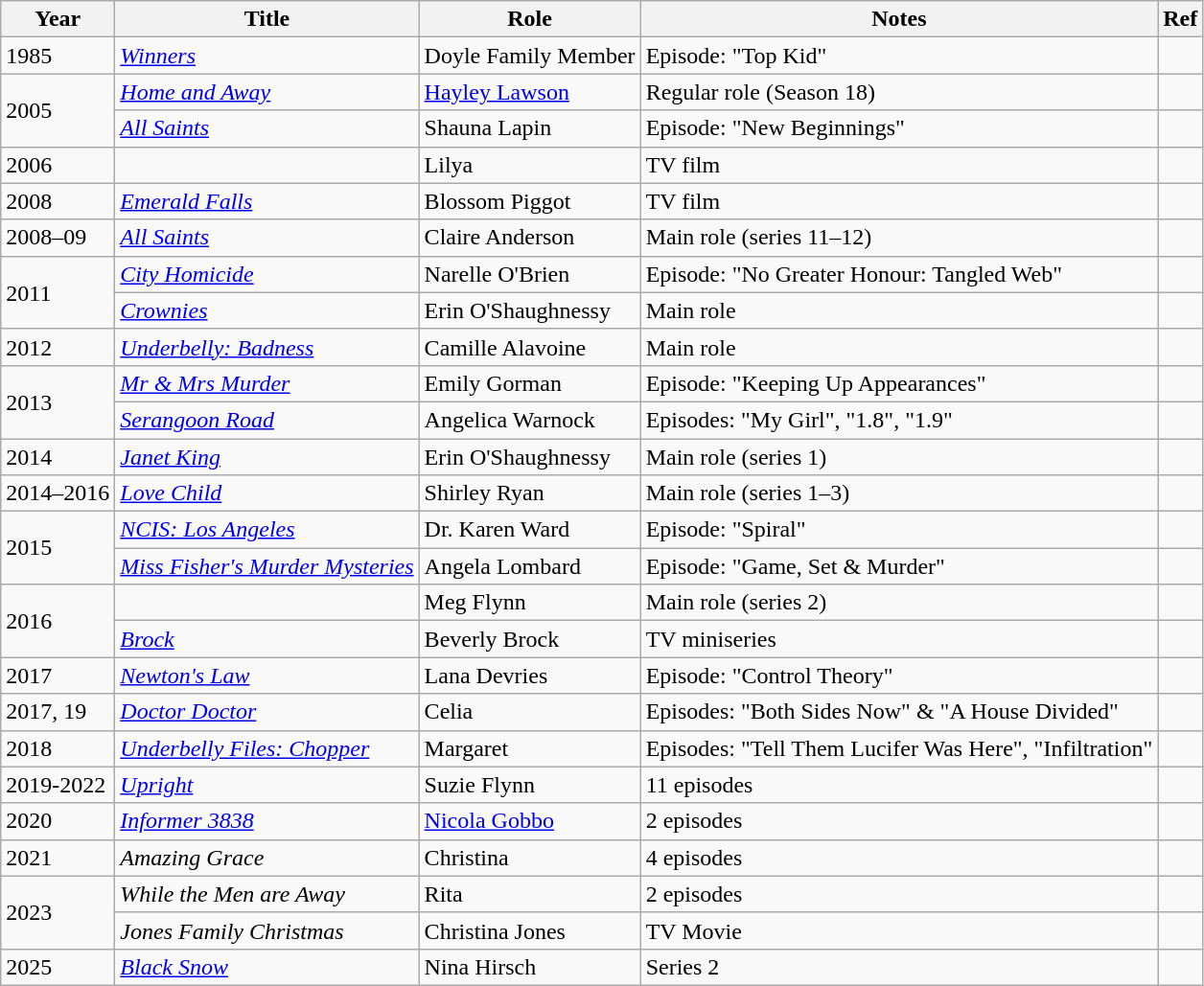<table class="wikitable sortable">
<tr>
<th>Year</th>
<th>Title</th>
<th>Role</th>
<th class="unsortable">Notes</th>
<th>Ref</th>
</tr>
<tr>
<td>1985</td>
<td><em><a href='#'>Winners</a></em></td>
<td>Doyle Family Member</td>
<td>Episode: "Top Kid"</td>
<td></td>
</tr>
<tr>
<td rowspan="2">2005</td>
<td><em><a href='#'>Home and Away</a></em></td>
<td><a href='#'>Hayley Lawson</a></td>
<td>Regular role (Season 18)</td>
<td></td>
</tr>
<tr>
<td><em><a href='#'>All Saints</a></em></td>
<td>Shauna Lapin</td>
<td>Episode: "New Beginnings"</td>
<td></td>
</tr>
<tr>
<td>2006</td>
<td><em></em></td>
<td>Lilya</td>
<td>TV film</td>
<td></td>
</tr>
<tr>
<td>2008</td>
<td><em><a href='#'>Emerald Falls</a></em></td>
<td>Blossom Piggot</td>
<td>TV film</td>
<td></td>
</tr>
<tr>
<td>2008–09</td>
<td><em><a href='#'>All Saints</a></em></td>
<td>Claire Anderson</td>
<td>Main role (series 11–12)</td>
<td></td>
</tr>
<tr>
<td rowspan="2">2011</td>
<td><em><a href='#'>City Homicide</a></em></td>
<td>Narelle O'Brien</td>
<td>Episode: "No Greater Honour: Tangled Web"</td>
<td></td>
</tr>
<tr>
<td><em><a href='#'>Crownies</a></em></td>
<td>Erin O'Shaughnessy</td>
<td>Main role</td>
<td></td>
</tr>
<tr>
<td>2012</td>
<td><em><a href='#'>Underbelly: Badness</a></em></td>
<td>Camille Alavoine</td>
<td>Main role</td>
<td></td>
</tr>
<tr>
<td rowspan="2">2013</td>
<td><em><a href='#'>Mr & Mrs Murder</a></em></td>
<td>Emily Gorman</td>
<td>Episode: "Keeping Up Appearances"</td>
<td></td>
</tr>
<tr>
<td><em><a href='#'>Serangoon Road</a></em></td>
<td>Angelica Warnock</td>
<td>Episodes: "My Girl", "1.8", "1.9"</td>
<td></td>
</tr>
<tr>
<td>2014</td>
<td><em><a href='#'>Janet King</a></em></td>
<td>Erin O'Shaughnessy</td>
<td>Main role (series 1)</td>
<td></td>
</tr>
<tr>
<td>2014–2016</td>
<td><em><a href='#'>Love Child</a></em></td>
<td>Shirley Ryan</td>
<td>Main role (series 1–3)</td>
<td></td>
</tr>
<tr>
<td rowspan="2">2015</td>
<td><em><a href='#'>NCIS: Los Angeles</a></em></td>
<td>Dr. Karen Ward</td>
<td>Episode: "Spiral"</td>
<td></td>
</tr>
<tr>
<td><em><a href='#'>Miss Fisher's Murder Mysteries</a></em></td>
<td>Angela Lombard</td>
<td>Episode: "Game, Set & Murder"</td>
<td></td>
</tr>
<tr>
<td rowspan="2">2016</td>
<td><em></em></td>
<td>Meg Flynn</td>
<td>Main role (series 2)</td>
<td></td>
</tr>
<tr>
<td><em><a href='#'>Brock</a></em></td>
<td>Beverly Brock</td>
<td>TV miniseries</td>
<td></td>
</tr>
<tr>
<td>2017</td>
<td><em><a href='#'>Newton's Law</a></em></td>
<td>Lana Devries</td>
<td>Episode: "Control Theory"</td>
<td></td>
</tr>
<tr>
<td>2017, 19</td>
<td><em><a href='#'>Doctor Doctor</a></em></td>
<td>Celia</td>
<td>Episodes: "Both Sides Now" & "A House Divided"</td>
<td></td>
</tr>
<tr>
<td>2018</td>
<td><em><a href='#'>Underbelly Files: Chopper</a></em></td>
<td>Margaret</td>
<td>Episodes: "Tell Them Lucifer Was Here", "Infiltration"</td>
<td></td>
</tr>
<tr>
<td>2019-2022</td>
<td><em><a href='#'>Upright</a></em></td>
<td>Suzie Flynn</td>
<td>11 episodes</td>
<td></td>
</tr>
<tr>
<td>2020</td>
<td><em><a href='#'>Informer 3838</a></em></td>
<td><a href='#'>Nicola Gobbo</a></td>
<td>2 episodes</td>
<td></td>
</tr>
<tr>
<td>2021</td>
<td><em>Amazing Grace</em></td>
<td>Christina</td>
<td>4 episodes</td>
<td></td>
</tr>
<tr>
<td rowspan="2">2023</td>
<td><em>While the Men are Away</em></td>
<td>Rita</td>
<td>2 episodes</td>
<td></td>
</tr>
<tr>
<td><em>Jones Family Christmas</em></td>
<td>Christina Jones</td>
<td>TV Movie</td>
<td></td>
</tr>
<tr>
<td>2025</td>
<td><a href='#'><em>Black Snow</em></a></td>
<td>Nina Hirsch</td>
<td>Series 2</td>
<td></td>
</tr>
</table>
